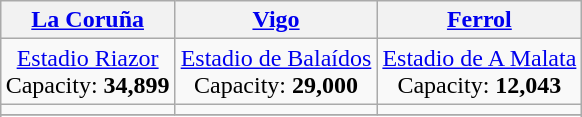<table class="wikitable" style="margin:1em auto; text-align:center;">
<tr>
<th><a href='#'>La Coruña</a><br></th>
<th><a href='#'>Vigo</a><br></th>
<th><a href='#'>Ferrol</a> <br></th>
</tr>
<tr>
<td><a href='#'>Estadio Riazor</a><br>Capacity: <strong>34,899</strong></td>
<td><a href='#'>Estadio de Balaídos</a><br>Capacity: <strong>29,000</strong></td>
<td><a href='#'>Estadio de A Malata</a><br>Capacity: <strong>12,043</strong></td>
</tr>
<tr>
<td></td>
<td></td>
<td></td>
</tr>
<tr>
</tr>
<tr>
</tr>
</table>
